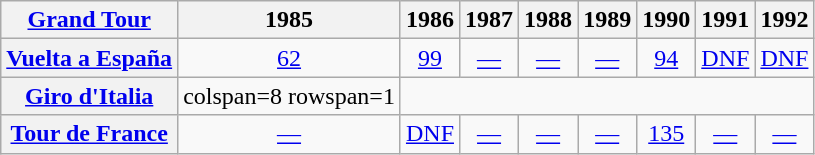<table class="wikitable plainrowheaders">
<tr>
<th scope="col"><a href='#'>Grand Tour</a></th>
<th scope="col">1985</th>
<th scope="col">1986</th>
<th scope="col">1987</th>
<th scope="col">1988</th>
<th scope="col">1989</th>
<th scope="col">1990</th>
<th scope="col">1991</th>
<th scope="col">1992</th>
</tr>
<tr style="text-align:center;">
<th scope="row"> <a href='#'>Vuelta a España</a></th>
<td><a href='#'>62</a></td>
<td><a href='#'>99</a></td>
<td><a href='#'>—</a></td>
<td><a href='#'>—</a></td>
<td><a href='#'>—</a></td>
<td><a href='#'>94</a></td>
<td><a href='#'>DNF</a></td>
<td><a href='#'>DNF</a></td>
</tr>
<tr style="text-align:center;">
<th scope="row"> <a href='#'>Giro d'Italia</a></th>
<td>colspan=8 rowspan=1 </td>
</tr>
<tr style="text-align:center;">
<th scope="row"> <a href='#'>Tour de France</a></th>
<td><a href='#'>—</a></td>
<td><a href='#'>DNF</a></td>
<td><a href='#'>—</a></td>
<td><a href='#'>—</a></td>
<td><a href='#'>—</a></td>
<td><a href='#'>135</a></td>
<td><a href='#'>—</a></td>
<td><a href='#'>—</a></td>
</tr>
</table>
